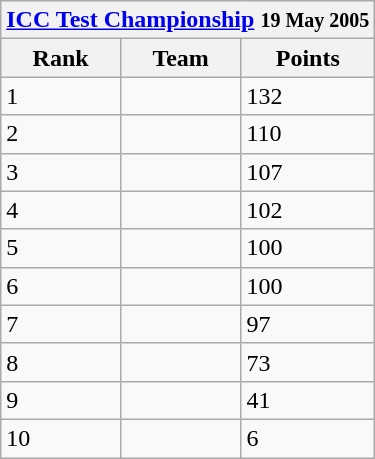<table class="wikitable" style="white-space:nowrap; float:left; margin-right:1em">
<tr>
<th colspan="5"><a href='#'>ICC Test Championship</a> <small>19 May 2005</small></th>
</tr>
<tr>
<th>Rank</th>
<th>Team</th>
<th>Points</th>
</tr>
<tr>
<td>1</td>
<td align=left></td>
<td>132</td>
</tr>
<tr>
<td>2</td>
<td align=left></td>
<td>110</td>
</tr>
<tr>
<td>3</td>
<td align=left></td>
<td>107</td>
</tr>
<tr>
<td>4</td>
<td align=left></td>
<td>102</td>
</tr>
<tr>
<td>5</td>
<td align=left></td>
<td>100</td>
</tr>
<tr>
<td>6</td>
<td align=left></td>
<td>100</td>
</tr>
<tr>
<td>7</td>
<td align=left></td>
<td>97</td>
</tr>
<tr>
<td>8</td>
<td align=left></td>
<td>73</td>
</tr>
<tr>
<td>9</td>
<td align=left></td>
<td>41</td>
</tr>
<tr>
<td>10</td>
<td align=left></td>
<td>6</td>
</tr>
</table>
